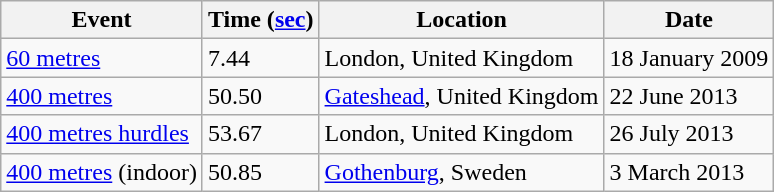<table class="wikitable">
<tr>
<th>Event</th>
<th>Time (<a href='#'>sec</a>)</th>
<th>Location</th>
<th>Date</th>
</tr>
<tr>
<td><a href='#'>60 metres</a></td>
<td>7.44</td>
<td>London, United Kingdom</td>
<td>18 January 2009</td>
</tr>
<tr>
<td><a href='#'>400 metres</a></td>
<td>50.50</td>
<td><a href='#'>Gateshead</a>, United Kingdom</td>
<td>22 June 2013</td>
</tr>
<tr>
<td><a href='#'>400 metres hurdles</a></td>
<td>53.67</td>
<td>London, United Kingdom</td>
<td>26 July 2013</td>
</tr>
<tr>
<td><a href='#'>400 metres</a> (indoor)</td>
<td>50.85</td>
<td><a href='#'>Gothenburg</a>, Sweden</td>
<td>3 March 2013</td>
</tr>
</table>
